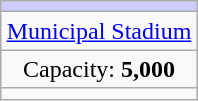<table class="wikitable" style="text-align:center; margin: 1em auto;">
<tr>
<th style="background-color:#CCCCFF"></th>
</tr>
<tr>
<td><a href='#'>Municipal Stadium</a></td>
</tr>
<tr>
<td>Capacity: <strong>5,000</strong></td>
</tr>
<tr>
<td></td>
</tr>
</table>
